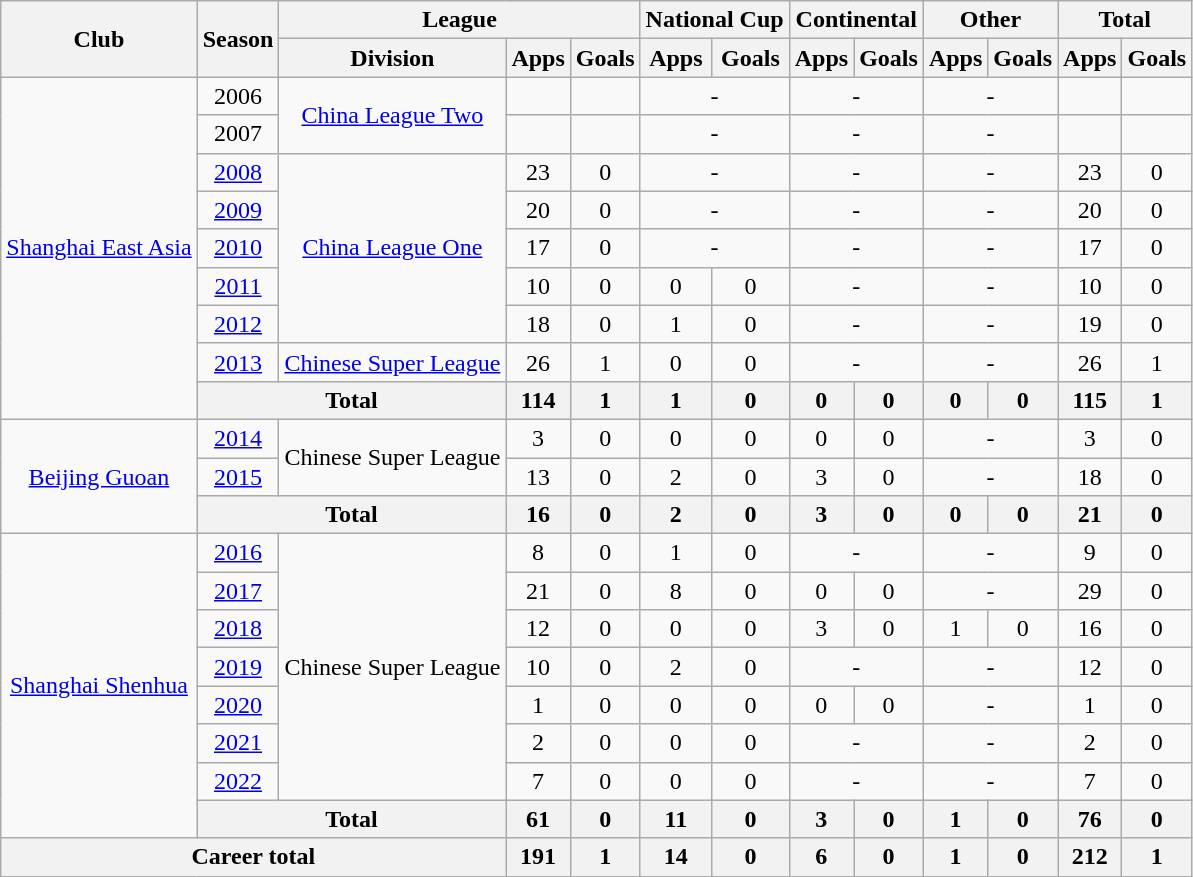<table class="wikitable" style="text-align: center">
<tr>
<th rowspan="2">Club</th>
<th rowspan="2">Season</th>
<th colspan="3">League</th>
<th colspan="2">National Cup</th>
<th colspan="2">Continental</th>
<th colspan="2">Other</th>
<th colspan="2">Total</th>
</tr>
<tr>
<th>Division</th>
<th>Apps</th>
<th>Goals</th>
<th>Apps</th>
<th>Goals</th>
<th>Apps</th>
<th>Goals</th>
<th>Apps</th>
<th>Goals</th>
<th>Apps</th>
<th>Goals</th>
</tr>
<tr>
<td rowspan="9"><a href='#'>Shanghai East Asia</a></td>
<td>2006</td>
<td rowspan="2"><a href='#'>China League Two</a></td>
<td></td>
<td></td>
<td colspan="2">-</td>
<td colspan="2">-</td>
<td colspan="2">-</td>
<td></td>
<td></td>
</tr>
<tr>
<td>2007</td>
<td></td>
<td></td>
<td colspan="2">-</td>
<td colspan="2">-</td>
<td colspan="2">-</td>
<td></td>
<td></td>
</tr>
<tr>
<td><a href='#'>2008</a></td>
<td rowspan="5"><a href='#'>China League One</a></td>
<td>23</td>
<td>0</td>
<td colspan="2">-</td>
<td colspan="2">-</td>
<td colspan="2">-</td>
<td>23</td>
<td>0</td>
</tr>
<tr>
<td><a href='#'>2009</a></td>
<td>20</td>
<td>0</td>
<td colspan="2">-</td>
<td colspan="2">-</td>
<td colspan="2">-</td>
<td>20</td>
<td>0</td>
</tr>
<tr>
<td><a href='#'>2010</a></td>
<td>17</td>
<td>0</td>
<td colspan="2">-</td>
<td colspan="2">-</td>
<td colspan="2">-</td>
<td>17</td>
<td>0</td>
</tr>
<tr>
<td><a href='#'>2011</a></td>
<td>10</td>
<td>0</td>
<td>0</td>
<td>0</td>
<td colspan="2">-</td>
<td colspan="2">-</td>
<td>10</td>
<td>0</td>
</tr>
<tr>
<td><a href='#'>2012</a></td>
<td>18</td>
<td>0</td>
<td>1</td>
<td>0</td>
<td colspan="2">-</td>
<td colspan="2">-</td>
<td>19</td>
<td>0</td>
</tr>
<tr>
<td><a href='#'>2013</a></td>
<td><a href='#'>Chinese Super League</a></td>
<td>26</td>
<td>1</td>
<td>0</td>
<td>0</td>
<td colspan="2">-</td>
<td colspan="2">-</td>
<td>26</td>
<td>1</td>
</tr>
<tr>
<th colspan="2"><strong>Total</strong></th>
<th>114</th>
<th>1</th>
<th>1</th>
<th>0</th>
<th>0</th>
<th>0</th>
<th>0</th>
<th>0</th>
<th>115</th>
<th>1</th>
</tr>
<tr>
<td rowspan="3"><a href='#'>Beijing Guoan</a></td>
<td><a href='#'>2014</a></td>
<td rowspan=2>Chinese Super League</td>
<td>3</td>
<td>0</td>
<td>0</td>
<td>0</td>
<td>0</td>
<td>0</td>
<td colspan="2">-</td>
<td>3</td>
<td>0</td>
</tr>
<tr>
<td><a href='#'>2015</a></td>
<td>13</td>
<td>0</td>
<td>2</td>
<td>0</td>
<td>3</td>
<td>0</td>
<td colspan="2">-</td>
<td>18</td>
<td>0</td>
</tr>
<tr>
<th colspan="2"><strong>Total</strong></th>
<th>16</th>
<th>0</th>
<th>2</th>
<th>0</th>
<th>3</th>
<th>0</th>
<th>0</th>
<th>0</th>
<th>21</th>
<th>0</th>
</tr>
<tr>
<td rowspan="8"><a href='#'>Shanghai Shenhua</a></td>
<td><a href='#'>2016</a></td>
<td rowspan=7>Chinese Super League</td>
<td>8</td>
<td>0</td>
<td>1</td>
<td>0</td>
<td colspan="2">-</td>
<td colspan="2">-</td>
<td>9</td>
<td>0</td>
</tr>
<tr>
<td><a href='#'>2017</a></td>
<td>21</td>
<td>0</td>
<td>8</td>
<td>0</td>
<td>0</td>
<td>0</td>
<td colspan="2">-</td>
<td>29</td>
<td>0</td>
</tr>
<tr>
<td><a href='#'>2018</a></td>
<td>12</td>
<td>0</td>
<td>0</td>
<td>0</td>
<td>3</td>
<td>0</td>
<td>1</td>
<td>0</td>
<td>16</td>
<td>0</td>
</tr>
<tr>
<td><a href='#'>2019</a></td>
<td>10</td>
<td>0</td>
<td>2</td>
<td>0</td>
<td colspan="2">-</td>
<td colspan="2">-</td>
<td>12</td>
<td>0</td>
</tr>
<tr>
<td><a href='#'>2020</a></td>
<td>1</td>
<td>0</td>
<td>0</td>
<td>0</td>
<td>0</td>
<td>0</td>
<td colspan="2">-</td>
<td>1</td>
<td>0</td>
</tr>
<tr>
<td><a href='#'>2021</a></td>
<td>2</td>
<td>0</td>
<td>0</td>
<td>0</td>
<td colspan="2">-</td>
<td colspan="2">-</td>
<td>2</td>
<td>0</td>
</tr>
<tr>
<td><a href='#'>2022</a></td>
<td>7</td>
<td>0</td>
<td>0</td>
<td>0</td>
<td colspan="2">-</td>
<td colspan="2">-</td>
<td>7</td>
<td>0</td>
</tr>
<tr>
<th colspan="2"><strong>Total</strong></th>
<th>61</th>
<th>0</th>
<th>11</th>
<th>0</th>
<th>3</th>
<th>0</th>
<th>1</th>
<th>0</th>
<th>76</th>
<th>0</th>
</tr>
<tr>
<th colspan=3>Career total</th>
<th>191</th>
<th>1</th>
<th>14</th>
<th>0</th>
<th>6</th>
<th>0</th>
<th>1</th>
<th>0</th>
<th>212</th>
<th>1</th>
</tr>
</table>
